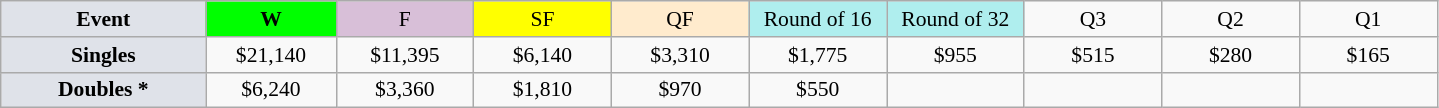<table class=wikitable style=font-size:90%;text-align:center>
<tr>
<td style="width:130px; background:#dfe2e9;"><strong>Event</strong></td>
<td style="width:80px; background:lime;"><strong>W</strong></td>
<td style="width:85px; background:thistle;">F</td>
<td style="width:85px; background:#ff0;">SF</td>
<td style="width:85px; background:#ffebcd;">QF</td>
<td style="width:85px; background:#afeeee;">Round of 16</td>
<td style="width:85px; background:#afeeee;">Round of 32</td>
<td width=85>Q3</td>
<td width=85>Q2</td>
<td width=85>Q1</td>
</tr>
<tr>
<td style="background:#dfe2e9;"><strong>Singles</strong></td>
<td>$21,140</td>
<td>$11,395</td>
<td>$6,140</td>
<td>$3,310</td>
<td>$1,775</td>
<td>$955</td>
<td>$515</td>
<td>$280</td>
<td>$165</td>
</tr>
<tr>
<td style="background:#dfe2e9;"><strong>Doubles *</strong></td>
<td>$6,240</td>
<td>$3,360</td>
<td>$1,810</td>
<td>$970</td>
<td>$550</td>
<td></td>
<td></td>
<td></td>
<td></td>
</tr>
</table>
